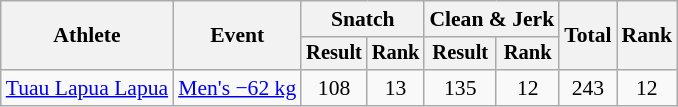<table class="wikitable" style="font-size:90%">
<tr>
<th rowspan="2">Athlete</th>
<th rowspan="2">Event</th>
<th colspan="2">Snatch</th>
<th colspan="2">Clean & Jerk</th>
<th rowspan="2">Total</th>
<th rowspan="2">Rank</th>
</tr>
<tr style="font-size:95%">
<th>Result</th>
<th>Rank</th>
<th>Result</th>
<th>Rank</th>
</tr>
<tr align="center">
<td align="left"><a href='#'>Tuau Lapua Lapua</a></td>
<td align="left"><a href='#'>Men's −62 kg</a></td>
<td>108</td>
<td>13</td>
<td>135</td>
<td>12</td>
<td>243</td>
<td>12</td>
</tr>
</table>
